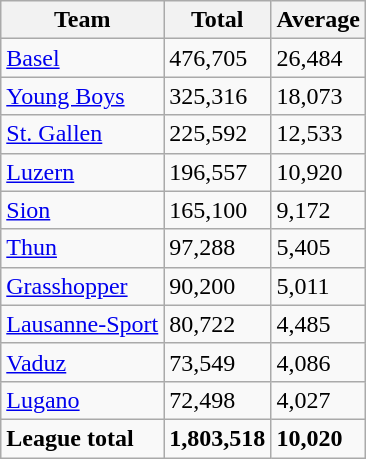<table class="wikitable sortable" style="text-align: left; font-size:100%">
<tr>
<th>Team</th>
<th>Total</th>
<th>Average</th>
</tr>
<tr>
<td><a href='#'>Basel</a></td>
<td>476,705</td>
<td>26,484</td>
</tr>
<tr>
<td><a href='#'>Young Boys</a></td>
<td>325,316</td>
<td>18,073</td>
</tr>
<tr>
<td><a href='#'>St. Gallen</a></td>
<td>225,592</td>
<td>12,533</td>
</tr>
<tr>
<td><a href='#'>Luzern</a></td>
<td>196,557</td>
<td>10,920</td>
</tr>
<tr>
<td><a href='#'>Sion</a></td>
<td>165,100</td>
<td>9,172</td>
</tr>
<tr>
<td><a href='#'>Thun</a></td>
<td>97,288</td>
<td>5,405</td>
</tr>
<tr>
<td><a href='#'>Grasshopper</a></td>
<td>90,200</td>
<td>5,011</td>
</tr>
<tr>
<td><a href='#'>Lausanne-Sport</a></td>
<td>80,722</td>
<td>4,485</td>
</tr>
<tr>
<td><a href='#'>Vaduz</a></td>
<td>73,549</td>
<td>4,086</td>
</tr>
<tr>
<td><a href='#'>Lugano</a></td>
<td>72,498</td>
<td>4,027</td>
</tr>
<tr>
<td><strong>League total</strong></td>
<td><strong>1,803,518</strong></td>
<td><strong>10,020</strong></td>
</tr>
</table>
